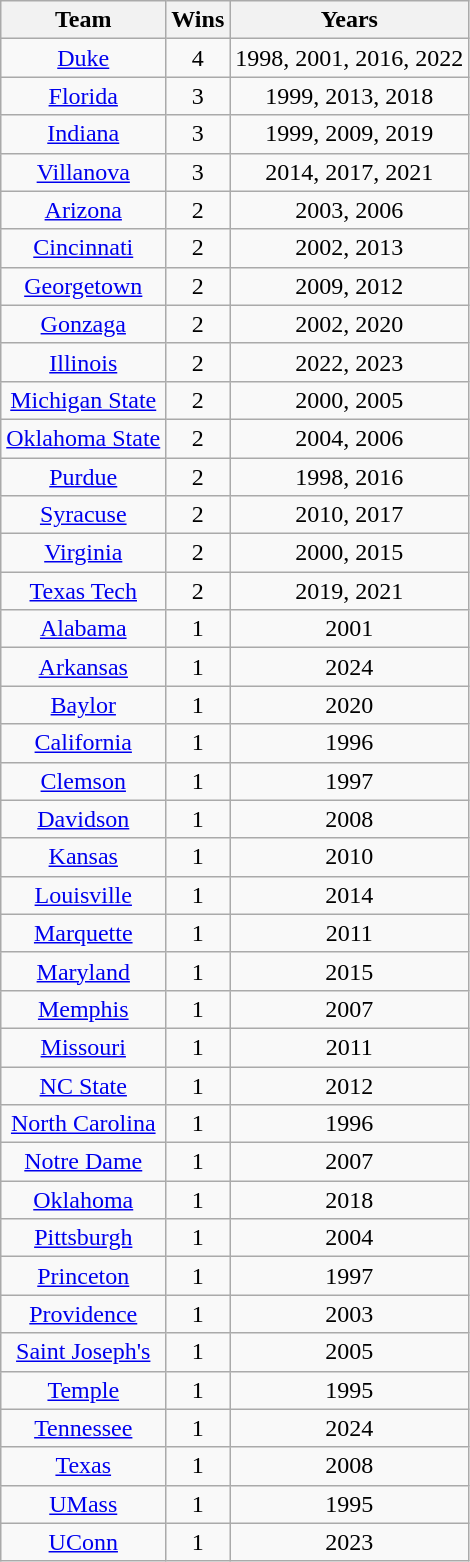<table class="wikitable" style="text-align: center">
<tr>
<th>Team</th>
<th>Wins</th>
<th>Years</th>
</tr>
<tr>
<td><a href='#'>Duke</a></td>
<td>4</td>
<td>1998, 2001, 2016, 2022</td>
</tr>
<tr>
<td><a href='#'>Florida</a></td>
<td>3</td>
<td>1999, 2013, 2018</td>
</tr>
<tr>
<td><a href='#'>Indiana</a></td>
<td>3</td>
<td>1999, 2009, 2019</td>
</tr>
<tr>
<td><a href='#'>Villanova</a></td>
<td>3</td>
<td>2014, 2017, 2021</td>
</tr>
<tr>
<td><a href='#'>Arizona</a></td>
<td>2</td>
<td>2003, 2006</td>
</tr>
<tr>
<td><a href='#'>Cincinnati</a></td>
<td>2</td>
<td>2002, 2013</td>
</tr>
<tr>
<td><a href='#'>Georgetown</a></td>
<td>2</td>
<td>2009, 2012</td>
</tr>
<tr>
<td><a href='#'>Gonzaga</a></td>
<td>2</td>
<td>2002, 2020</td>
</tr>
<tr>
<td><a href='#'>Illinois</a></td>
<td>2</td>
<td>2022, 2023</td>
</tr>
<tr>
<td><a href='#'>Michigan State</a></td>
<td>2</td>
<td>2000, 2005</td>
</tr>
<tr>
<td><a href='#'>Oklahoma State</a></td>
<td>2</td>
<td>2004, 2006</td>
</tr>
<tr>
<td><a href='#'>Purdue</a></td>
<td>2</td>
<td>1998, 2016</td>
</tr>
<tr>
<td><a href='#'>Syracuse</a></td>
<td>2</td>
<td>2010, 2017</td>
</tr>
<tr>
<td><a href='#'>Virginia</a></td>
<td>2</td>
<td>2000, 2015</td>
</tr>
<tr>
<td><a href='#'>Texas Tech</a></td>
<td>2</td>
<td>2019, 2021</td>
</tr>
<tr>
<td><a href='#'>Alabama</a></td>
<td>1</td>
<td>2001</td>
</tr>
<tr>
<td><a href='#'>Arkansas</a></td>
<td>1</td>
<td>2024</td>
</tr>
<tr>
<td><a href='#'>Baylor</a></td>
<td>1</td>
<td>2020</td>
</tr>
<tr>
<td><a href='#'>California</a></td>
<td>1</td>
<td>1996</td>
</tr>
<tr>
<td><a href='#'>Clemson</a></td>
<td>1</td>
<td>1997</td>
</tr>
<tr>
<td><a href='#'>Davidson</a></td>
<td>1</td>
<td>2008</td>
</tr>
<tr>
<td><a href='#'>Kansas</a></td>
<td>1</td>
<td>2010</td>
</tr>
<tr>
<td><a href='#'>Louisville</a></td>
<td>1</td>
<td>2014</td>
</tr>
<tr>
<td><a href='#'>Marquette</a></td>
<td>1</td>
<td>2011</td>
</tr>
<tr>
<td><a href='#'>Maryland</a></td>
<td>1</td>
<td>2015</td>
</tr>
<tr>
<td><a href='#'>Memphis</a></td>
<td>1</td>
<td>2007</td>
</tr>
<tr>
<td><a href='#'>Missouri</a></td>
<td>1</td>
<td>2011</td>
</tr>
<tr>
<td><a href='#'>NC State</a></td>
<td>1</td>
<td>2012</td>
</tr>
<tr>
<td><a href='#'>North Carolina</a></td>
<td>1</td>
<td>1996</td>
</tr>
<tr>
<td><a href='#'>Notre Dame</a></td>
<td>1</td>
<td>2007</td>
</tr>
<tr>
<td><a href='#'>Oklahoma</a></td>
<td>1</td>
<td>2018</td>
</tr>
<tr>
<td><a href='#'>Pittsburgh</a></td>
<td>1</td>
<td>2004</td>
</tr>
<tr>
<td><a href='#'>Princeton</a></td>
<td>1</td>
<td>1997</td>
</tr>
<tr>
<td><a href='#'>Providence</a></td>
<td>1</td>
<td>2003</td>
</tr>
<tr>
<td><a href='#'>Saint Joseph's</a></td>
<td>1</td>
<td>2005</td>
</tr>
<tr>
<td><a href='#'>Temple</a></td>
<td>1</td>
<td>1995</td>
</tr>
<tr>
<td><a href='#'>Tennessee</a></td>
<td>1</td>
<td>2024</td>
</tr>
<tr>
<td><a href='#'>Texas</a></td>
<td>1</td>
<td>2008</td>
</tr>
<tr>
<td><a href='#'>UMass</a></td>
<td>1</td>
<td>1995</td>
</tr>
<tr>
<td><a href='#'>UConn</a></td>
<td>1</td>
<td>2023</td>
</tr>
</table>
